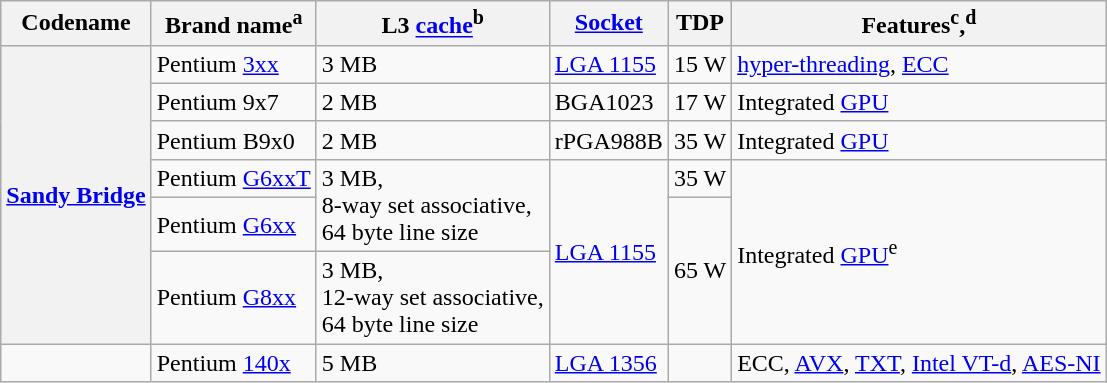<table class="wikitable">
<tr>
<th>Codename</th>
<th>Brand name<sup>a</sup></th>
<th>L3 <a href='#'>cache</a><sup>b</sup></th>
<th><a href='#'>Socket</a></th>
<th>TDP</th>
<th>Features<sup>c</sup>,<sup>d</sup></th>
</tr>
<tr>
<th rowspan=6><a href='#'>Sandy Bridge</a></th>
<td>Pentium <a href='#'>3xx</a></td>
<td>3 MB</td>
<td><a href='#'>LGA 1155</a></td>
<td>15 W</td>
<td><a href='#'>hyper-threading</a>, <a href='#'>ECC</a></td>
</tr>
<tr>
<td>Pentium 9x7</td>
<td>2 MB</td>
<td>BGA1023</td>
<td>17 W</td>
<td>Integrated <a href='#'>GPU</a></td>
</tr>
<tr>
<td>Pentium B9x0</td>
<td>2 MB</td>
<td>rPGA988B</td>
<td>35 W</td>
<td>Integrated <a href='#'>GPU</a></td>
</tr>
<tr>
<td>Pentium <a href='#'>G6xxT</a></td>
<td rowspan=2>3 MB,<br>8-way set associative,<br>64 byte line size</td>
<td rowspan=3><a href='#'>LGA 1155</a></td>
<td>35 W</td>
<td rowspan=3>Integrated <a href='#'>GPU</a><sup>e</sup></td>
</tr>
<tr>
<td>Pentium <a href='#'>G6xx</a></td>
<td rowspan=2>65 W</td>
</tr>
<tr>
<td>Pentium <a href='#'>G8xx</a></td>
<td>3 MB,<br>12-way set associative,<br>64 byte line size</td>
</tr>
<tr>
<td></td>
<td>Pentium <a href='#'>140x</a></td>
<td>5 MB</td>
<td><a href='#'>LGA 1356</a></td>
<td></td>
<td>ECC, <a href='#'>AVX</a>, <a href='#'>TXT</a>, <a href='#'>Intel VT-d</a>, <a href='#'>AES-NI</a></td>
</tr>
</table>
